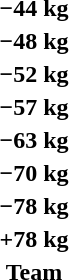<table>
<tr>
<th rowspan=2>−44 kg</th>
<td rowspan=2></td>
<td rowspan=2></td>
<td></td>
</tr>
<tr>
<td></td>
</tr>
<tr>
<th rowspan=2>−48 kg</th>
<td rowspan=2></td>
<td rowspan=2></td>
<td></td>
</tr>
<tr>
<td></td>
</tr>
<tr>
<th rowspan=2>−52 kg</th>
<td rowspan=2></td>
<td rowspan=2></td>
<td></td>
</tr>
<tr>
<td></td>
</tr>
<tr>
<th rowspan=2>−57 kg</th>
<td rowspan=2></td>
<td rowspan=2></td>
<td></td>
</tr>
<tr>
<td></td>
</tr>
<tr>
<th rowspan=2>−63 kg</th>
<td rowspan=2></td>
<td rowspan=2></td>
<td></td>
</tr>
<tr>
<td></td>
</tr>
<tr>
<th rowspan=2>−70 kg</th>
<td rowspan=2></td>
<td rowspan=2></td>
<td></td>
</tr>
<tr>
<td></td>
</tr>
<tr>
<th rowspan=2>−78 kg</th>
<td rowspan=2></td>
<td rowspan=2></td>
<td></td>
</tr>
<tr>
<td></td>
</tr>
<tr>
<th rowspan=2>+78 kg</th>
<td rowspan=2></td>
<td rowspan=2></td>
<td></td>
</tr>
<tr>
<td></td>
</tr>
<tr>
<th rowspan=2>Team</th>
<td rowspan=2></td>
<td rowspan=2></td>
<td></td>
</tr>
<tr>
<td></td>
</tr>
</table>
